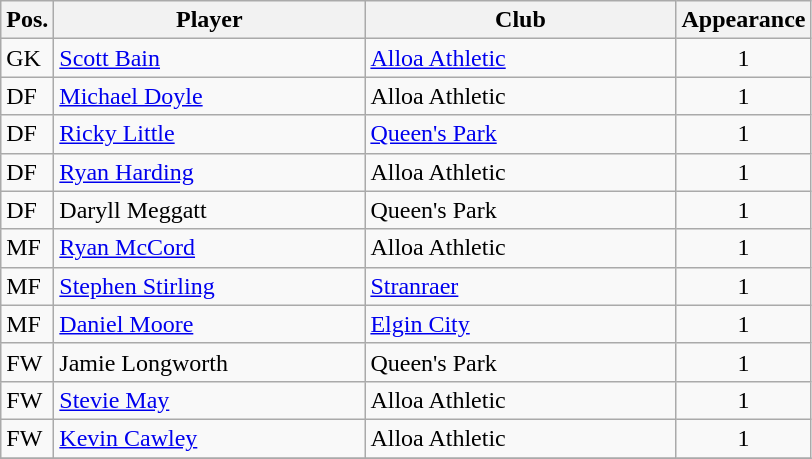<table class="wikitable">
<tr>
<th>Pos.</th>
<th>Player</th>
<th>Club</th>
<th>Appearance</th>
</tr>
<tr>
<td>GK</td>
<td style="width:200px;"><a href='#'>Scott Bain</a></td>
<td style="width:200px;"><a href='#'>Alloa Athletic</a></td>
<td align="center">1</td>
</tr>
<tr>
<td>DF</td>
<td><a href='#'>Michael Doyle</a></td>
<td>Alloa Athletic</td>
<td align="center">1</td>
</tr>
<tr>
<td>DF</td>
<td><a href='#'>Ricky Little</a></td>
<td><a href='#'>Queen's Park</a></td>
<td align="center">1</td>
</tr>
<tr>
<td>DF</td>
<td><a href='#'>Ryan Harding</a></td>
<td>Alloa Athletic</td>
<td align="center">1</td>
</tr>
<tr>
<td>DF</td>
<td>Daryll Meggatt</td>
<td>Queen's Park</td>
<td align="center">1</td>
</tr>
<tr>
<td>MF</td>
<td><a href='#'>Ryan McCord</a></td>
<td>Alloa Athletic</td>
<td align="center">1</td>
</tr>
<tr>
<td>MF</td>
<td><a href='#'>Stephen Stirling</a></td>
<td><a href='#'>Stranraer</a></td>
<td align="center">1</td>
</tr>
<tr>
<td>MF</td>
<td><a href='#'>Daniel Moore</a></td>
<td><a href='#'>Elgin City</a></td>
<td align="center">1</td>
</tr>
<tr>
<td>FW</td>
<td>Jamie Longworth</td>
<td>Queen's Park</td>
<td align="center">1</td>
</tr>
<tr>
<td>FW</td>
<td><a href='#'>Stevie May</a></td>
<td>Alloa Athletic</td>
<td align="center">1</td>
</tr>
<tr>
<td>FW</td>
<td><a href='#'>Kevin Cawley</a></td>
<td>Alloa Athletic</td>
<td align="center">1</td>
</tr>
<tr>
</tr>
</table>
